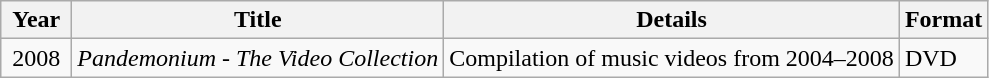<table class="wikitable">
<tr>
<th style="vertical-align:top; text-align:center; width:40px;">Year</th>
<th>Title</th>
<th>Details</th>
<th>Format</th>
</tr>
<tr>
<td style="text-align:center;">2008</td>
<td><em>Pandemonium - The Video Collection</em></td>
<td>Compilation of music videos from 2004–2008</td>
<td>DVD</td>
</tr>
</table>
